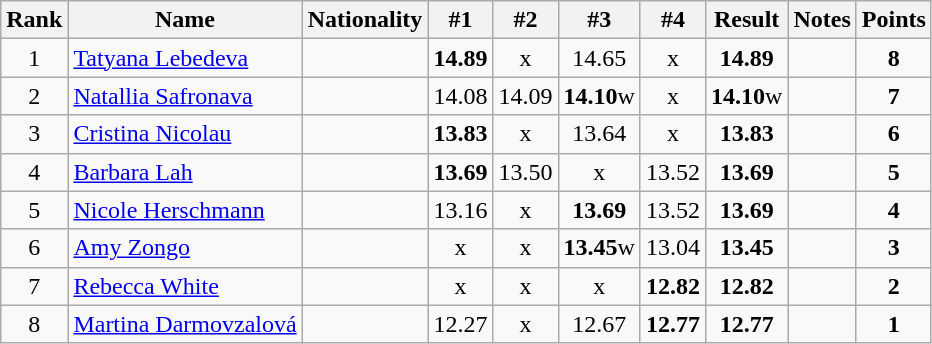<table class="wikitable sortable" style="text-align:center">
<tr>
<th>Rank</th>
<th>Name</th>
<th>Nationality</th>
<th>#1</th>
<th>#2</th>
<th>#3</th>
<th>#4</th>
<th>Result</th>
<th>Notes</th>
<th>Points</th>
</tr>
<tr>
<td>1</td>
<td align=left><a href='#'>Tatyana Lebedeva</a></td>
<td align=left></td>
<td><strong>14.89</strong></td>
<td>x</td>
<td>14.65</td>
<td>x</td>
<td><strong>14.89</strong></td>
<td></td>
<td><strong>8</strong></td>
</tr>
<tr>
<td>2</td>
<td align=left><a href='#'>Natallia Safronava</a></td>
<td align=left></td>
<td>14.08</td>
<td>14.09</td>
<td><strong>14.10</strong>w</td>
<td>x</td>
<td><strong>14.10</strong>w</td>
<td></td>
<td><strong>7</strong></td>
</tr>
<tr>
<td>3</td>
<td align=left><a href='#'>Cristina Nicolau</a></td>
<td align=left></td>
<td><strong>13.83</strong></td>
<td>x</td>
<td>13.64</td>
<td>x</td>
<td><strong>13.83</strong></td>
<td></td>
<td><strong>6</strong></td>
</tr>
<tr>
<td>4</td>
<td align=left><a href='#'>Barbara Lah</a></td>
<td align=left></td>
<td><strong>13.69</strong></td>
<td>13.50</td>
<td>x</td>
<td>13.52</td>
<td><strong>13.69</strong></td>
<td></td>
<td><strong>5</strong></td>
</tr>
<tr>
<td>5</td>
<td align=left><a href='#'>Nicole Herschmann</a></td>
<td align=left></td>
<td>13.16</td>
<td>x</td>
<td><strong>13.69</strong></td>
<td>13.52</td>
<td><strong>13.69</strong></td>
<td></td>
<td><strong>4</strong></td>
</tr>
<tr>
<td>6</td>
<td align=left><a href='#'>Amy Zongo</a></td>
<td align=left></td>
<td>x</td>
<td>x</td>
<td><strong>13.45</strong>w</td>
<td>13.04</td>
<td><strong>13.45</strong></td>
<td></td>
<td><strong>3</strong></td>
</tr>
<tr>
<td>7</td>
<td align=left><a href='#'>Rebecca White</a></td>
<td align=left></td>
<td>x</td>
<td>x</td>
<td>x</td>
<td><strong>12.82</strong></td>
<td><strong>12.82</strong></td>
<td></td>
<td><strong>2</strong></td>
</tr>
<tr>
<td>8</td>
<td align=left><a href='#'>Martina Darmovzalová</a></td>
<td align=left></td>
<td>12.27</td>
<td>x</td>
<td>12.67</td>
<td><strong>12.77</strong></td>
<td><strong>12.77</strong></td>
<td></td>
<td><strong>1</strong></td>
</tr>
</table>
